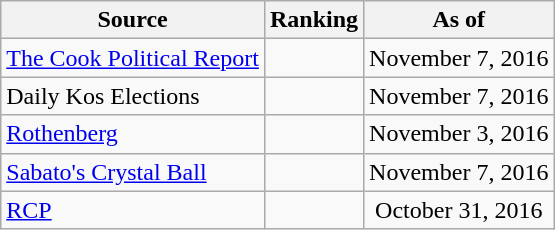<table class="wikitable" style="text-align:center">
<tr>
<th>Source</th>
<th>Ranking</th>
<th>As of</th>
</tr>
<tr>
<td align=left><a href='#'>The Cook Political Report</a></td>
<td></td>
<td>November 7, 2016</td>
</tr>
<tr>
<td align=left>Daily Kos Elections</td>
<td></td>
<td>November 7, 2016</td>
</tr>
<tr>
<td align=left><a href='#'>Rothenberg</a></td>
<td></td>
<td>November 3, 2016</td>
</tr>
<tr>
<td align=left><a href='#'>Sabato's Crystal Ball</a></td>
<td></td>
<td>November 7, 2016</td>
</tr>
<tr>
<td align="left"><a href='#'>RCP</a></td>
<td></td>
<td>October 31, 2016</td>
</tr>
</table>
